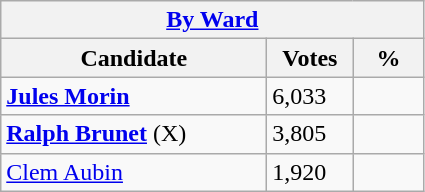<table class="wikitable">
<tr>
<th colspan="3"><a href='#'>By Ward</a></th>
</tr>
<tr>
<th style="width: 170px">Candidate</th>
<th style="width: 50px">Votes</th>
<th style="width: 40px">%</th>
</tr>
<tr>
<td><strong><a href='#'>Jules Morin</a></strong></td>
<td>6,033</td>
<td></td>
</tr>
<tr>
<td><strong><a href='#'>Ralph Brunet</a></strong> (X)</td>
<td>3,805</td>
<td></td>
</tr>
<tr>
<td><a href='#'>Clem Aubin</a></td>
<td>1,920</td>
<td></td>
</tr>
</table>
